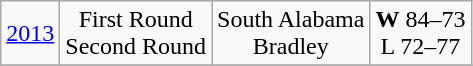<table class="wikitable">
<tr align="center">
<td><a href='#'>2013</a></td>
<td>First Round<br>Second Round</td>
<td>South Alabama<br>Bradley</td>
<td><strong>W</strong> 84–73<br>L 72–77</td>
</tr>
<tr>
</tr>
</table>
